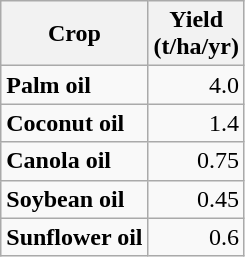<table class="wikitable">
<tr>
<th>Crop</th>
<th>Yield<br> (t/ha/yr)</th>
</tr>
<tr>
<td><strong>Palm oil</strong></td>
<td align="right">4.0</td>
</tr>
<tr>
<td><strong>Coconut oil</strong></td>
<td align="right">1.4</td>
</tr>
<tr>
<td><strong>Canola oil</strong></td>
<td align="right">0.75</td>
</tr>
<tr>
<td><strong>Soybean oil</strong></td>
<td align="right">0.45</td>
</tr>
<tr>
<td><strong>Sunflower oil</strong></td>
<td align="right">0.6</td>
</tr>
</table>
